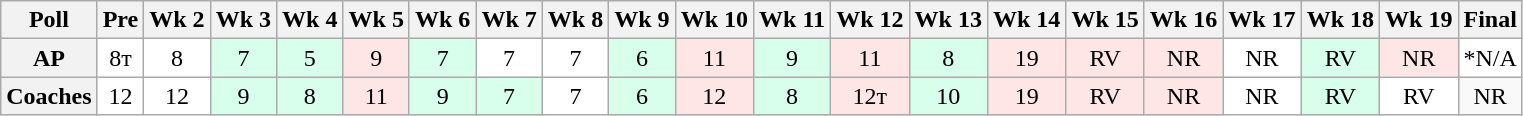<table class="wikitable" style="white-space:nowrap;">
<tr>
<th>Poll</th>
<th>Pre</th>
<th>Wk 2</th>
<th>Wk 3</th>
<th>Wk 4</th>
<th>Wk 5</th>
<th>Wk 6</th>
<th>Wk 7</th>
<th>Wk 8</th>
<th>Wk 9</th>
<th>Wk 10</th>
<th>Wk 11</th>
<th>Wk 12</th>
<th>Wk 13</th>
<th>Wk 14</th>
<th>Wk 15</th>
<th>Wk 16</th>
<th>Wk 17</th>
<th>Wk 18</th>
<th>Wk 19</th>
<th>Final</th>
</tr>
<tr style="text-align:center;">
<th>AP</th>
<td style="background:#FFF;">8т</td>
<td style="background:#FFF;">8</td>
<td style="background:#D8FFEB;">7</td>
<td style="background:#D8FFEB;">5</td>
<td style="background:#FFE6E6;">9</td>
<td style="background:#D8FFEB;">7</td>
<td style="background:#FFF;">7</td>
<td style="background:#FFF;">7</td>
<td style="background:#D8FFEB;">6</td>
<td style="background:#FFE6E6;">11</td>
<td style="background:#D8FFEB;">9</td>
<td style="background:#FFE6E6;">11</td>
<td style="background:#D8FFEB;">8</td>
<td style="background:#FFE6E6;">19</td>
<td style="background:#FFE6E6;">RV</td>
<td style="background:#FFE6E6;">NR</td>
<td style="background:#FFF;">NR</td>
<td style="background:#D8FFEB;">RV</td>
<td style="background:#FFE6E6;">NR</td>
<td style="background:#FFF;">*N/A</td>
</tr>
<tr style="text-align:center;">
<th>Coaches</th>
<td style="background:#FFF;">12</td>
<td style="background:#FFF;">12</td>
<td style="background:#D8FFEB;">9</td>
<td style="background:#D8FFEB;">8</td>
<td style="background:#FFE6E6;">11</td>
<td style="background:#D8FFEB;">9</td>
<td style="background:#D8FFEB;">7</td>
<td style="background:#FFF;">7</td>
<td style="background:#D8FFEB;">6</td>
<td style="background:#FFE6E6;">12</td>
<td style="background:#D8FFEB;">8</td>
<td style="background:#FFE6E6;">12т</td>
<td style="background:#D8FFEB;">10</td>
<td style="background:#FFE6E6;">19</td>
<td style="background:#FFE6E6;">RV</td>
<td style="background:#FFE6E6;">NR</td>
<td style="background:#FFF;">NR</td>
<td style="background:#D8FFEB;">RV</td>
<td style="background:#FFF;">RV</td>
<td style="background:#FFFFE6E6F;">NR</td>
</tr>
</table>
